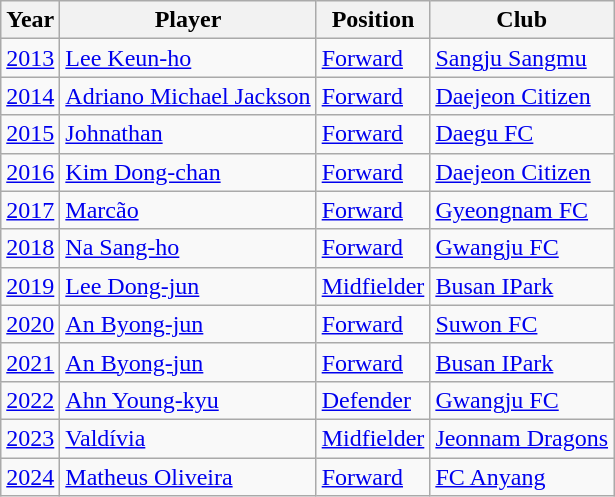<table class="wikitable">
<tr>
<th>Year</th>
<th>Player</th>
<th>Position</th>
<th>Club</th>
</tr>
<tr>
<td><a href='#'>2013</a></td>
<td> <a href='#'>Lee Keun-ho</a></td>
<td><a href='#'>Forward</a></td>
<td><a href='#'>Sangju Sangmu</a></td>
</tr>
<tr>
<td><a href='#'>2014</a></td>
<td> <a href='#'>Adriano Michael Jackson</a></td>
<td><a href='#'>Forward</a></td>
<td><a href='#'>Daejeon Citizen</a></td>
</tr>
<tr>
<td><a href='#'>2015</a></td>
<td> <a href='#'>Johnathan</a></td>
<td><a href='#'>Forward</a></td>
<td><a href='#'>Daegu FC</a></td>
</tr>
<tr>
<td><a href='#'>2016</a></td>
<td> <a href='#'>Kim Dong-chan</a></td>
<td><a href='#'>Forward</a></td>
<td><a href='#'>Daejeon Citizen</a></td>
</tr>
<tr>
<td><a href='#'>2017</a></td>
<td> <a href='#'>Marcão</a></td>
<td><a href='#'>Forward</a></td>
<td><a href='#'>Gyeongnam FC</a></td>
</tr>
<tr>
<td><a href='#'>2018</a></td>
<td> <a href='#'>Na Sang-ho</a></td>
<td><a href='#'>Forward</a></td>
<td><a href='#'>Gwangju FC</a></td>
</tr>
<tr>
<td><a href='#'>2019</a></td>
<td> <a href='#'>Lee Dong-jun</a></td>
<td><a href='#'>Midfielder</a></td>
<td><a href='#'>Busan IPark</a></td>
</tr>
<tr>
<td><a href='#'>2020</a></td>
<td> <a href='#'>An Byong-jun</a></td>
<td><a href='#'>Forward</a></td>
<td><a href='#'>Suwon FC</a></td>
</tr>
<tr>
<td><a href='#'>2021</a></td>
<td> <a href='#'>An Byong-jun</a></td>
<td><a href='#'>Forward</a></td>
<td><a href='#'>Busan IPark</a></td>
</tr>
<tr>
<td><a href='#'>2022</a></td>
<td> <a href='#'>Ahn Young-kyu</a></td>
<td><a href='#'>Defender</a></td>
<td><a href='#'>Gwangju FC</a></td>
</tr>
<tr>
<td><a href='#'>2023</a></td>
<td> <a href='#'>Valdívia</a></td>
<td><a href='#'>Midfielder</a></td>
<td><a href='#'>Jeonnam Dragons</a></td>
</tr>
<tr>
<td><a href='#'>2024</a></td>
<td> <a href='#'>Matheus Oliveira</a></td>
<td><a href='#'>Forward</a></td>
<td><a href='#'>FC Anyang</a></td>
</tr>
</table>
